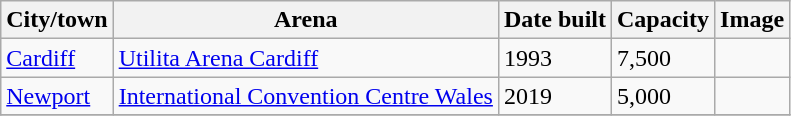<table class="wikitable sortable">
<tr>
<th>City/town</th>
<th>Arena</th>
<th>Date built</th>
<th data-sort-type="number">Capacity</th>
<th class="unsortable">Image</th>
</tr>
<tr>
<td><a href='#'>Cardiff</a></td>
<td><a href='#'>Utilita Arena Cardiff</a></td>
<td>1993</td>
<td>7,500</td>
<td></td>
</tr>
<tr>
<td><a href='#'>Newport</a></td>
<td><a href='#'>International Convention Centre Wales</a></td>
<td>2019</td>
<td>5,000</td>
<td></td>
</tr>
<tr>
</tr>
</table>
